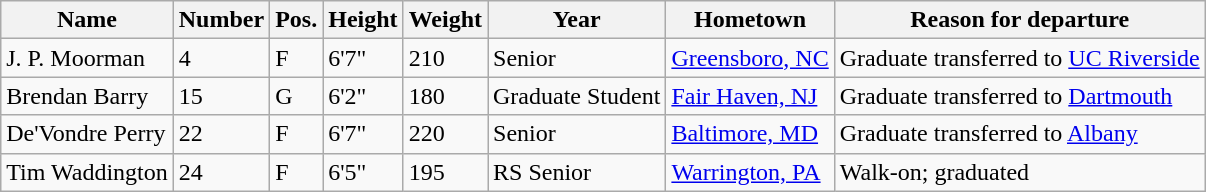<table class="wikitable sortable" border="1">
<tr>
<th>Name</th>
<th>Number</th>
<th>Pos.</th>
<th>Height</th>
<th>Weight</th>
<th>Year</th>
<th>Hometown</th>
<th class="unsortable">Reason for departure</th>
</tr>
<tr>
<td>J. P. Moorman</td>
<td>4</td>
<td>F</td>
<td>6'7"</td>
<td>210</td>
<td>Senior</td>
<td><a href='#'>Greensboro, NC</a></td>
<td>Graduate transferred to <a href='#'>UC Riverside</a></td>
</tr>
<tr>
<td>Brendan Barry</td>
<td>15</td>
<td>G</td>
<td>6'2"</td>
<td>180</td>
<td>Graduate Student</td>
<td><a href='#'>Fair Haven, NJ</a></td>
<td>Graduate transferred to <a href='#'>Dartmouth</a></td>
</tr>
<tr>
<td>De'Vondre Perry</td>
<td>22</td>
<td>F</td>
<td>6'7"</td>
<td>220</td>
<td>Senior</td>
<td><a href='#'>Baltimore, MD</a></td>
<td>Graduate transferred to <a href='#'>Albany</a></td>
</tr>
<tr>
<td>Tim Waddington</td>
<td>24</td>
<td>F</td>
<td>6'5"</td>
<td>195</td>
<td>RS Senior</td>
<td><a href='#'>Warrington, PA</a></td>
<td>Walk-on; graduated</td>
</tr>
</table>
